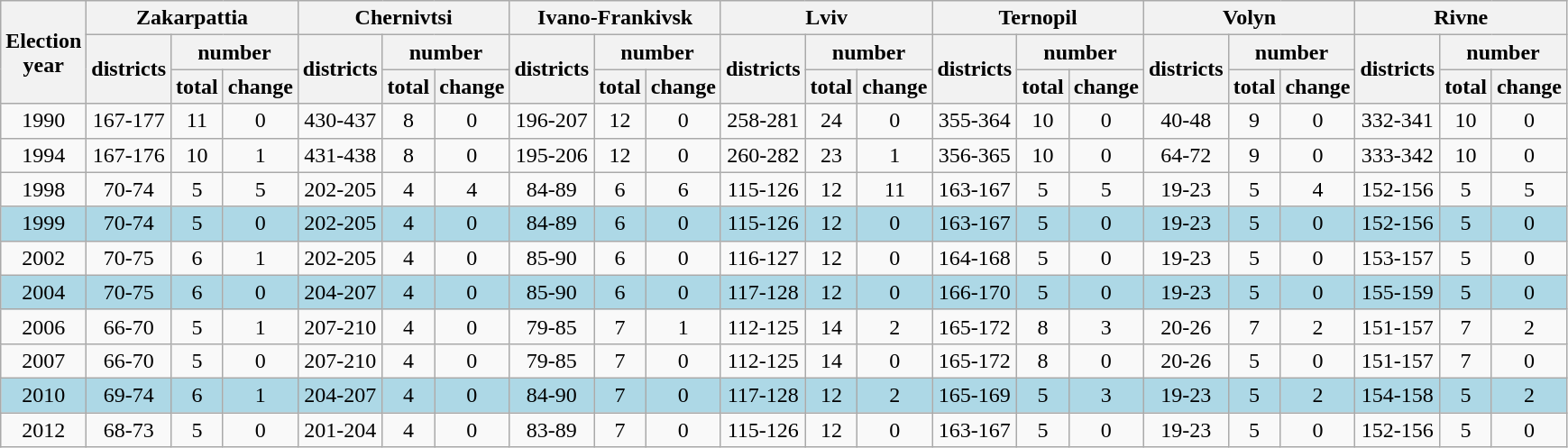<table class="wikitable">
<tr>
<th rowspan="3">Election<br>year</th>
<th colspan="3">Zakarpattia</th>
<th colspan="3">Chernivtsi</th>
<th colspan="3">Ivano-Frankivsk</th>
<th colspan="3">Lviv</th>
<th colspan="3">Ternopil</th>
<th colspan="3">Volyn</th>
<th colspan="3">Rivne</th>
</tr>
<tr>
<th rowspan="2">districts</th>
<th colspan="2">number</th>
<th rowspan="2">districts</th>
<th colspan="2">number</th>
<th rowspan="2">districts</th>
<th colspan="2">number</th>
<th rowspan="2">districts</th>
<th colspan="2">number</th>
<th rowspan="2">districts</th>
<th colspan="2">number</th>
<th rowspan="2">districts</th>
<th colspan="2">number</th>
<th rowspan="2">districts</th>
<th colspan="2">number</th>
</tr>
<tr>
<th>total</th>
<th>change</th>
<th>total</th>
<th>change</th>
<th>total</th>
<th>change</th>
<th>total</th>
<th>change</th>
<th>total</th>
<th>change</th>
<th>total</th>
<th>change</th>
<th>total</th>
<th>change</th>
</tr>
<tr align="center">
<td>1990</td>
<td>167-177</td>
<td>11</td>
<td> 0</td>
<td>430-437</td>
<td>8</td>
<td> 0</td>
<td>196-207</td>
<td>12</td>
<td> 0</td>
<td>258-281</td>
<td>24</td>
<td> 0</td>
<td>355-364</td>
<td>10</td>
<td> 0</td>
<td>40-48</td>
<td>9</td>
<td> 0</td>
<td>332-341</td>
<td>10</td>
<td> 0</td>
</tr>
<tr align="center">
<td>1994</td>
<td>167-176</td>
<td>10</td>
<td> 1</td>
<td>431-438</td>
<td>8</td>
<td> 0</td>
<td>195-206</td>
<td>12</td>
<td> 0</td>
<td>260-282</td>
<td>23</td>
<td> 1</td>
<td>356-365</td>
<td>10</td>
<td> 0</td>
<td>64-72</td>
<td>9</td>
<td> 0</td>
<td>333-342</td>
<td>10</td>
<td> 0</td>
</tr>
<tr align="center">
<td>1998</td>
<td>70-74</td>
<td>5</td>
<td> 5</td>
<td>202-205</td>
<td>4</td>
<td> 4</td>
<td>84-89</td>
<td>6</td>
<td> 6</td>
<td>115-126</td>
<td>12</td>
<td> 11</td>
<td>163-167</td>
<td>5</td>
<td> 5</td>
<td>19-23</td>
<td>5</td>
<td> 4</td>
<td>152-156</td>
<td>5</td>
<td> 5</td>
</tr>
<tr style="background-color:lightblue" align="center">
<td>1999</td>
<td>70-74</td>
<td>5</td>
<td> 0</td>
<td>202-205</td>
<td>4</td>
<td> 0</td>
<td>84-89</td>
<td>6</td>
<td> 0</td>
<td>115-126</td>
<td>12</td>
<td> 0</td>
<td>163-167</td>
<td>5</td>
<td> 0</td>
<td>19-23</td>
<td>5</td>
<td> 0</td>
<td>152-156</td>
<td>5</td>
<td> 0</td>
</tr>
<tr align="center">
<td>2002</td>
<td>70-75</td>
<td>6</td>
<td> 1</td>
<td>202-205</td>
<td>4</td>
<td> 0</td>
<td>85-90</td>
<td>6</td>
<td> 0</td>
<td>116-127</td>
<td>12</td>
<td> 0</td>
<td>164-168</td>
<td>5</td>
<td> 0</td>
<td>19-23</td>
<td>5</td>
<td> 0</td>
<td>153-157</td>
<td>5</td>
<td> 0</td>
</tr>
<tr style="background-color:lightblue" align="center">
<td>2004</td>
<td>70-75</td>
<td>6</td>
<td> 0</td>
<td>204-207</td>
<td>4</td>
<td> 0</td>
<td>85-90</td>
<td>6</td>
<td> 0</td>
<td>117-128</td>
<td>12</td>
<td> 0</td>
<td>166-170</td>
<td>5</td>
<td> 0</td>
<td>19-23</td>
<td>5</td>
<td> 0</td>
<td>155-159</td>
<td>5</td>
<td> 0</td>
</tr>
<tr align="center">
<td>2006</td>
<td>66-70</td>
<td>5</td>
<td> 1</td>
<td>207-210</td>
<td>4</td>
<td> 0</td>
<td>79-85</td>
<td>7</td>
<td> 1</td>
<td>112-125</td>
<td>14</td>
<td> 2</td>
<td>165-172</td>
<td>8</td>
<td> 3</td>
<td>20-26</td>
<td>7</td>
<td> 2</td>
<td>151-157</td>
<td>7</td>
<td> 2</td>
</tr>
<tr align="center">
<td>2007</td>
<td>66-70</td>
<td>5</td>
<td> 0</td>
<td>207-210</td>
<td>4</td>
<td> 0</td>
<td>79-85</td>
<td>7</td>
<td> 0</td>
<td>112-125</td>
<td>14</td>
<td> 0</td>
<td>165-172</td>
<td>8</td>
<td> 0</td>
<td>20-26</td>
<td>5</td>
<td> 0</td>
<td>151-157</td>
<td>7</td>
<td> 0</td>
</tr>
<tr style="background-color:lightblue" align="center">
<td>2010</td>
<td>69-74</td>
<td>6</td>
<td> 1</td>
<td>204-207</td>
<td>4</td>
<td> 0</td>
<td>84-90</td>
<td>7</td>
<td> 0</td>
<td>117-128</td>
<td>12</td>
<td> 2</td>
<td>165-169</td>
<td>5</td>
<td> 3</td>
<td>19-23</td>
<td>5</td>
<td> 2</td>
<td>154-158</td>
<td>5</td>
<td> 2</td>
</tr>
<tr align="center">
<td>2012</td>
<td>68-73</td>
<td>5</td>
<td> 0</td>
<td>201-204</td>
<td>4</td>
<td> 0</td>
<td>83-89</td>
<td>7</td>
<td> 0</td>
<td>115-126</td>
<td>12</td>
<td> 0</td>
<td>163-167</td>
<td>5</td>
<td> 0</td>
<td>19-23</td>
<td>5</td>
<td> 0</td>
<td>152-156</td>
<td>5</td>
<td> 0</td>
</tr>
</table>
